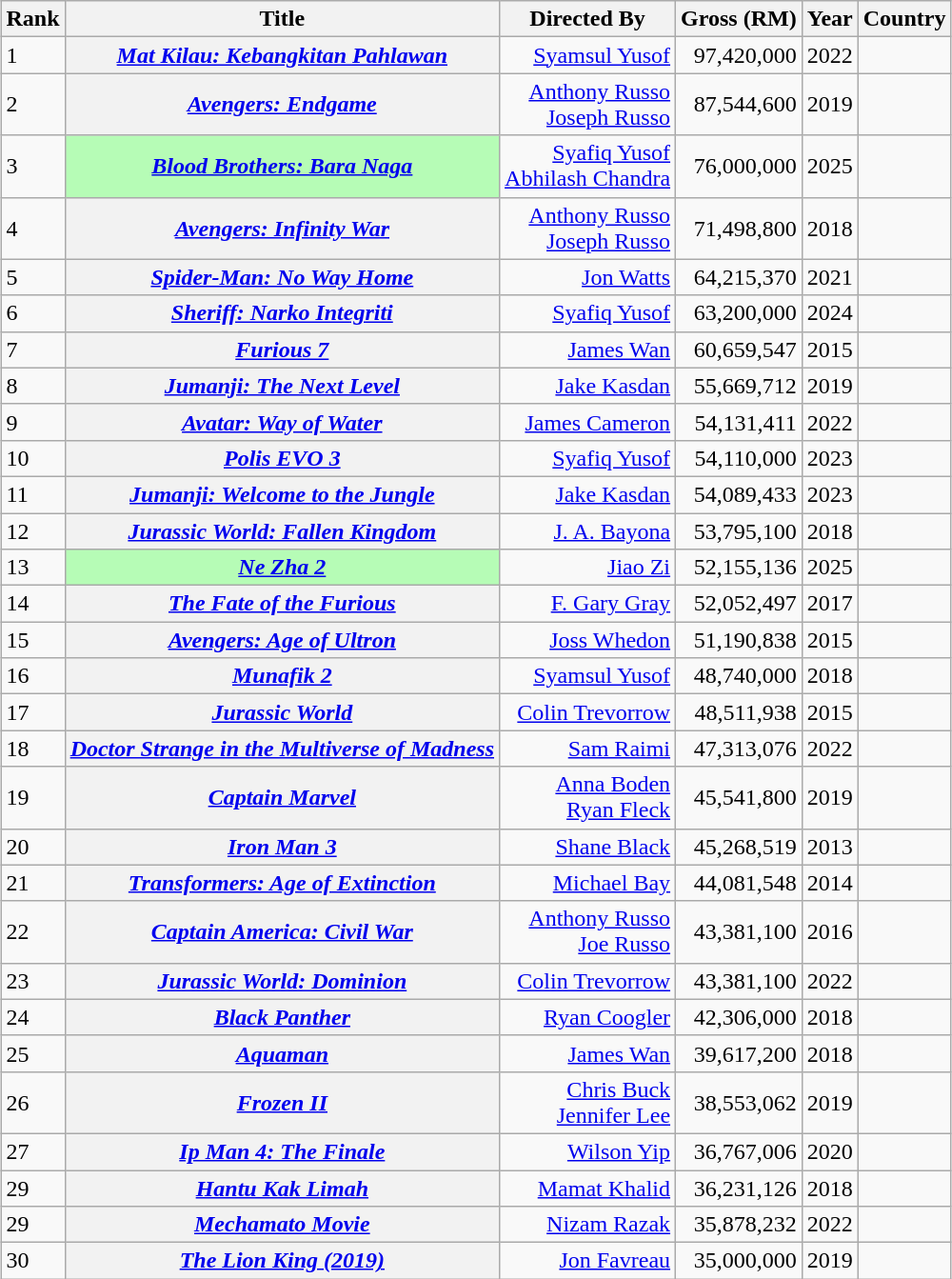<table class="wikitable sortable plainrowheaders" style="margin:auto;">
<tr>
<th>Rank</th>
<th>Title</th>
<th>Directed By</th>
<th>Gross (RM)</th>
<th>Year</th>
<th>Country</th>
</tr>
<tr>
<td>1</td>
<th scope="row"><em><a href='#'>Mat Kilau: Kebangkitan Pahlawan</a></em> </th>
<td align="right"><a href='#'>Syamsul Yusof</a></td>
<td align="right">97,420,000</td>
<td style="text-align:center;">2022</td>
<td align="left"></td>
</tr>
<tr>
<td>2</td>
<th scope="row"><em><a href='#'>Avengers: Endgame</a></em></th>
<td align="right"><a href='#'>Anthony Russo</a><br><a href='#'>Joseph Russo</a></td>
<td align="right">87,544,600</td>
<td style="text-align:center;">2019</td>
<td align="left"></td>
</tr>
<tr>
<td>3</td>
<th scope="row" style="background:#b6fcb6;" !><em><a href='#'>Blood Brothers: Bara Naga</a></em></th>
<td align="right"><a href='#'>Syafiq Yusof</a><br><a href='#'>Abhilash Chandra</a></td>
<td align="right">76,000,000</td>
<td style="text-align:center;">2025</td>
<td align="left"></td>
</tr>
<tr>
<td>4</td>
<th scope="row"><em><a href='#'>Avengers: Infinity War</a></em></th>
<td align="right"><a href='#'>Anthony Russo</a><br><a href='#'>Joseph Russo</a></td>
<td align="right">71,498,800</td>
<td style="text-align:center;">2018</td>
<td align="left"></td>
</tr>
<tr>
<td>5</td>
<th scope="row"><em><a href='#'>Spider-Man: No Way Home</a></em></th>
<td align="right"><a href='#'>Jon Watts</a></td>
<td align="right">64,215,370</td>
<td style="text-align:center;">2021</td>
<td align="left"></td>
</tr>
<tr>
<td>6</td>
<th scope="row"><em><a href='#'>Sheriff: Narko Integriti</a></em></th>
<td align="right"><a href='#'>Syafiq Yusof</a></td>
<td align="right">63,200,000</td>
<td style="text-align:center;">2024</td>
<td align="left"></td>
</tr>
<tr>
<td>7</td>
<th scope="row"><em><a href='#'>Furious 7</a></em></th>
<td align="right"><a href='#'>James Wan</a></td>
<td align="right">60,659,547</td>
<td style="text-align:center;">2015</td>
<td align="left"></td>
</tr>
<tr>
<td>8</td>
<th scope="row"><em><a href='#'>Jumanji: The Next Level</a></em></th>
<td align="right"><a href='#'>Jake Kasdan</a></td>
<td align="right">55,669,712</td>
<td style="text-align:center;">2019</td>
<td align="left"></td>
</tr>
<tr>
<td>9</td>
<th scope="row"><em><a href='#'>Avatar: Way of Water</a></em></th>
<td align="right"><a href='#'>James Cameron</a></td>
<td align="right">54,131,411</td>
<td style="text-align:center;">2022</td>
<td align="left"></td>
</tr>
<tr>
<td>10</td>
<th scope="row"><em><a href='#'>Polis EVO 3</a></em></th>
<td align="right"><a href='#'>Syafiq Yusof</a></td>
<td align="right">54,110,000</td>
<td style="text-align:center;">2023</td>
<td align="left"></td>
</tr>
<tr>
<td>11</td>
<th scope="row"><em><a href='#'>Jumanji: Welcome to the Jungle</a></em></th>
<td align="right"><a href='#'>Jake Kasdan</a></td>
<td align="right">54,089,433</td>
<td style="text-align:center;">2023</td>
<td align="left"></td>
</tr>
<tr>
<td>12</td>
<th scope="row"><em><a href='#'>Jurassic World: Fallen Kingdom</a></em></th>
<td align="right"><a href='#'>J. A. Bayona</a></td>
<td align="right">53,795,100</td>
<td style="text-align:center;">2018</td>
<td align="left"></td>
</tr>
<tr>
<td>13</td>
<th scope="row" style="background:#b6fcb6;"><em><a href='#'>Ne Zha 2</a></em></th>
<td align="right"><a href='#'>Jiao Zi</a></td>
<td align="right">52,155,136</td>
<td style="text-align:center;">2025</td>
<td align="left"></td>
</tr>
<tr>
<td>14</td>
<th scope="row"><em><a href='#'>The Fate of the Furious</a></em></th>
<td align="right"><a href='#'>F. Gary Gray</a></td>
<td align="right">52,052,497</td>
<td style="text-align:center;">2017</td>
<td align="left"></td>
</tr>
<tr>
<td>15</td>
<th scope="row"><em><a href='#'>Avengers: Age of Ultron</a></em></th>
<td align="right"><a href='#'>Joss Whedon</a></td>
<td align="right">51,190,838</td>
<td style="text-align:center;">2015</td>
<td align="left"></td>
</tr>
<tr>
<td>16</td>
<th scope="row"><em><a href='#'>Munafik 2</a></em></th>
<td align="right"><a href='#'>Syamsul Yusof</a></td>
<td align="right">48,740,000</td>
<td style="text-align:center;">2018</td>
<td align="left"></td>
</tr>
<tr>
<td>17</td>
<th scope="row"><em><a href='#'>Jurassic World</a></em></th>
<td align="right"><a href='#'>Colin Trevorrow</a></td>
<td align="right">48,511,938</td>
<td style="text-align:center;">2015</td>
<td align="left"></td>
</tr>
<tr>
<td>18</td>
<th scope="row"><em><a href='#'>Doctor Strange in the Multiverse of Madness</a></em></th>
<td align="right"><a href='#'>Sam Raimi</a></td>
<td align="right">47,313,076</td>
<td style="text-align:center;">2022</td>
<td align="left"></td>
</tr>
<tr>
<td>19</td>
<th scope="row"><em><a href='#'>Captain Marvel</a></em></th>
<td align="right"><a href='#'>Anna Boden</a><br><a href='#'>Ryan Fleck</a></td>
<td align="right">45,541,800</td>
<td style="text-align:center;">2019</td>
<td align="left"></td>
</tr>
<tr>
<td>20</td>
<th scope="row"><em><a href='#'>Iron Man 3</a></em></th>
<td align="right"><a href='#'>Shane Black</a></td>
<td align="right">45,268,519</td>
<td style="text-align:center;">2013</td>
<td align="left"></td>
</tr>
<tr>
<td>21</td>
<th scope="row"><em><a href='#'>Transformers: Age of Extinction</a></em></th>
<td align="right"><a href='#'>Michael Bay</a></td>
<td align="right">44,081,548</td>
<td style="text-align:center;">2014</td>
<td align="left"></td>
</tr>
<tr>
<td>22</td>
<th scope="row"><em><a href='#'>Captain America: Civil War</a></em></th>
<td align="right"><a href='#'>Anthony Russo</a><br><a href='#'>Joe Russo</a></td>
<td align="right">43,381,100</td>
<td style="text-align:center;">2016</td>
<td align="left"></td>
</tr>
<tr>
<td>23</td>
<th scope="row"><em><a href='#'>Jurassic World: Dominion</a></em></th>
<td align="right"><a href='#'>Colin Trevorrow</a></td>
<td align="right">43,381,100</td>
<td style="text-align:center;">2022</td>
<td align="left"></td>
</tr>
<tr>
<td>24</td>
<th scope="row"><em><a href='#'>Black Panther</a></em></th>
<td align="right"><a href='#'>Ryan Coogler</a></td>
<td align="right">42,306,000</td>
<td style="text-align:center;">2018</td>
<td align="left"></td>
</tr>
<tr>
<td>25</td>
<th scope="row"><em><a href='#'>Aquaman</a></em></th>
<td align="right"><a href='#'>James Wan</a></td>
<td align="right">39,617,200</td>
<td style="text-align:center;">2018</td>
<td align="left"></td>
</tr>
<tr>
<td>26</td>
<th scope="row"><em><a href='#'>Frozen II</a></em></th>
<td align="right"><a href='#'>Chris Buck</a><br><a href='#'>Jennifer Lee</a></td>
<td align="right">38,553,062</td>
<td style="text-align:center;">2019</td>
<td align="left"></td>
</tr>
<tr>
<td>27</td>
<th scope="row"><em><a href='#'>Ip Man 4: The Finale</a></em></th>
<td align="right"><a href='#'>Wilson Yip</a></td>
<td align="right">36,767,006</td>
<td style="text-align:center;">2020</td>
<td align="left"><br></td>
</tr>
<tr>
<td>29</td>
<th scope="row"><em><a href='#'>Hantu Kak Limah</a></em> </th>
<td align="right"><a href='#'>Mamat Khalid</a></td>
<td align="right">36,231,126</td>
<td style="text-align:center;">2018</td>
<td align="left"></td>
</tr>
<tr>
<td>29</td>
<th scope="row"><em><a href='#'>Mechamato Movie</a></em></th>
<td align="right"><a href='#'>Nizam Razak</a></td>
<td align="right">35,878,232</td>
<td style="text-align:center;">2022</td>
<td align="left"></td>
</tr>
<tr>
<td>30</td>
<th scope="row"><em><a href='#'>The Lion King (2019)</a></em></th>
<td align="right"><a href='#'>Jon Favreau</a></td>
<td align="right">35,000,000</td>
<td style="text-align:center;">2019</td>
<td align="left"></td>
</tr>
</table>
